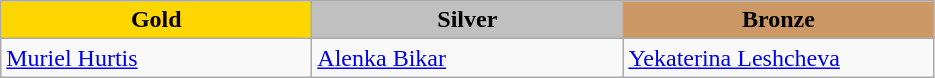<table class="wikitable" style="text-align:left">
<tr align="center">
<td width=200 bgcolor=gold><strong>Gold</strong></td>
<td width=200 bgcolor=silver><strong>Silver</strong></td>
<td width=200 bgcolor=CC9966><strong>Bronze</strong></td>
</tr>
<tr>
<td><a href='#'>Muriel Hurtis</a><br><em></em></td>
<td><a href='#'>Alenka Bikar</a><br><em></em></td>
<td><a href='#'>Yekaterina Leshcheva</a><br><em></em></td>
</tr>
</table>
